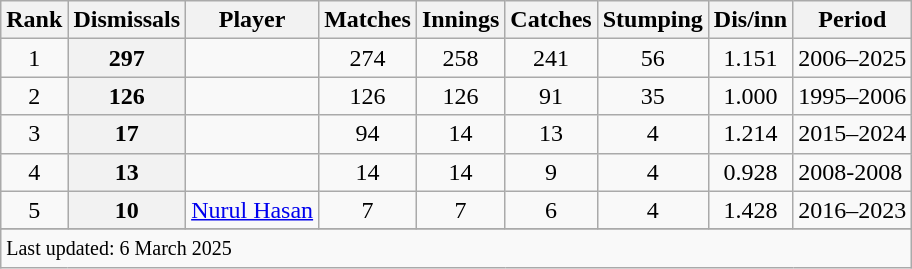<table class="wikitable plainrowheaders sortable">
<tr>
<th scope=col>Rank</th>
<th scope=col>Dismissals</th>
<th scope=col>Player</th>
<th scope=col>Matches</th>
<th scope=col>Innings</th>
<th scope=col>Catches</th>
<th scope=col>Stumping</th>
<th scope=col>Dis/inn</th>
<th scope=col>Period</th>
</tr>
<tr>
<td align=center>1</td>
<th scope=row style=text-align:center;>297</th>
<td></td>
<td align=center>274</td>
<td align=center>258</td>
<td align=center>241</td>
<td align=center>56</td>
<td align=center>1.151</td>
<td>2006–2025</td>
</tr>
<tr>
<td align=center>2</td>
<th scope=row style=text-align:center;>126</th>
<td></td>
<td align=center>126</td>
<td align=center>126</td>
<td align=center>91</td>
<td align=center>35</td>
<td align=center>1.000</td>
<td>1995–2006</td>
</tr>
<tr>
<td align=center>3</td>
<th scope=row style=text-align:center;>17</th>
<td></td>
<td align=center>94</td>
<td align=center>14</td>
<td align=center>13</td>
<td align=center>4</td>
<td align=center>1.214</td>
<td>2015–2024</td>
</tr>
<tr>
<td align=center>4</td>
<th scope=row style=text-align:center;>13</th>
<td></td>
<td align=center>14</td>
<td align=center>14</td>
<td align=center>9</td>
<td align=center>4</td>
<td align=center>0.928</td>
<td>2008-2008</td>
</tr>
<tr>
<td align=center>5</td>
<th scope=row style=text-align:center;>10</th>
<td><a href='#'>Nurul Hasan</a></td>
<td align=center>7</td>
<td align=center>7</td>
<td align=center>6</td>
<td align=center>4</td>
<td align=center>1.428</td>
<td>2016–2023</td>
</tr>
<tr>
</tr>
<tr class=sortbottom>
<td colspan=9><small>Last updated: 6 March 2025</small> </td>
</tr>
</table>
